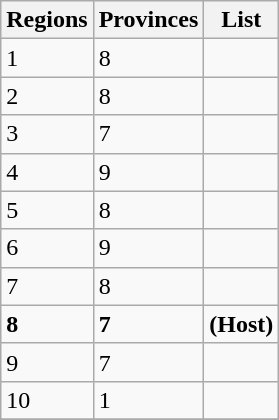<table class="wikitable">
<tr>
<th>Regions</th>
<th>Provinces</th>
<th>List</th>
</tr>
<tr>
<td>1</td>
<td>8</td>
<td>                     </td>
</tr>
<tr>
<td>2</td>
<td>8</td>
<td>                     </td>
</tr>
<tr>
<td>3</td>
<td>7</td>
<td>                  </td>
</tr>
<tr>
<td>4</td>
<td>9</td>
<td>                        </td>
</tr>
<tr>
<td>5</td>
<td>8</td>
<td>                     </td>
</tr>
<tr>
<td>6</td>
<td>9</td>
<td>                        </td>
</tr>
<tr>
<td>7</td>
<td>8</td>
<td>                     </td>
</tr>
<tr>
<td><strong>8 </strong></td>
<td><strong> 7 </strong></td>
<td><strong>       (Host)            </strong></td>
</tr>
<tr>
<td>9</td>
<td>7</td>
<td>                  </td>
</tr>
<tr>
<td>10</td>
<td>1</td>
<td></td>
</tr>
<tr>
</tr>
</table>
